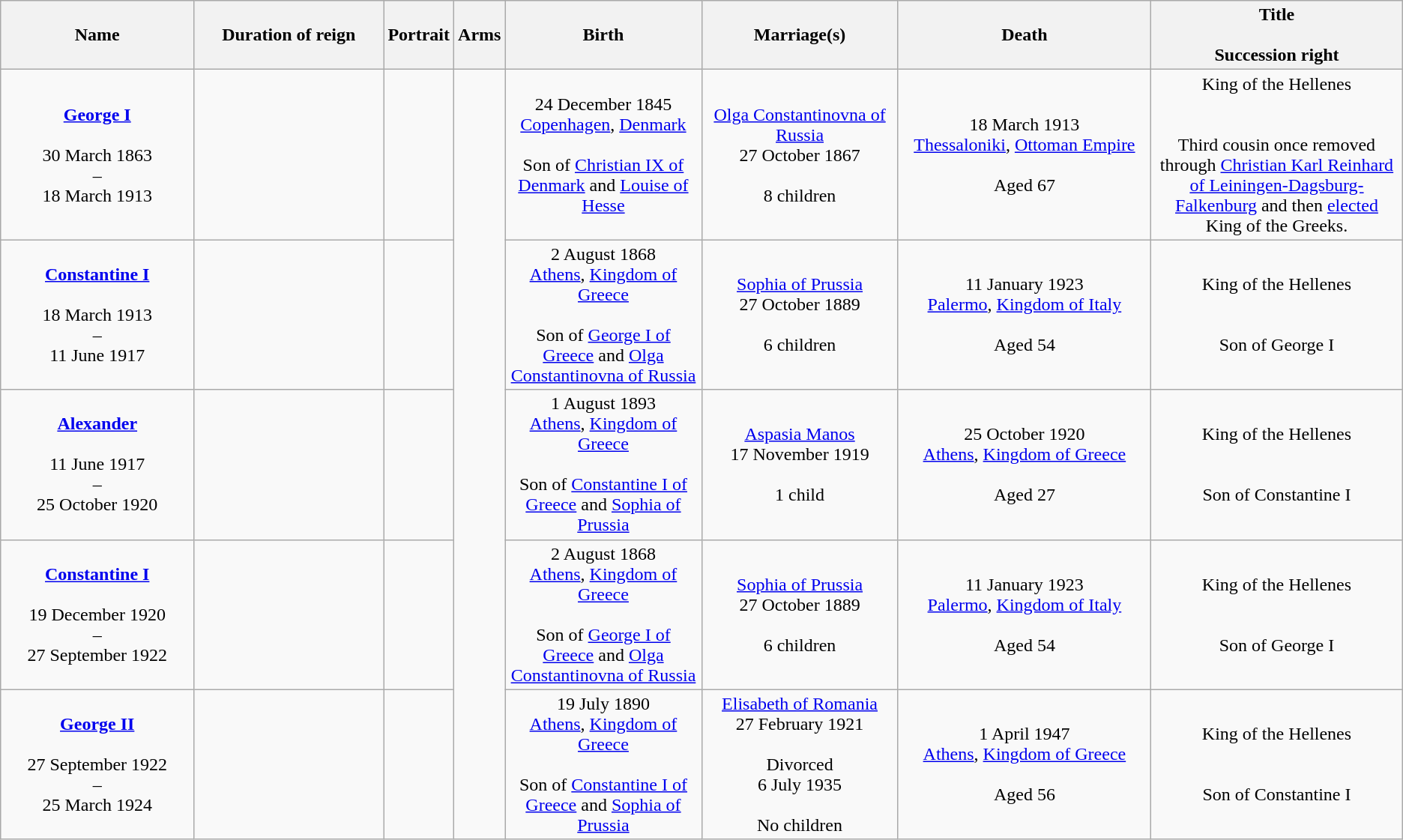<table style="text-align: center" class="wikitable sortable">
<tr>
<th style="width:15%">Name<br></th>
<th style="width:15%">Duration of reign</th>
<th style="width:105px" class="unsortable">Portrait</th>
<th style="width:105px" class="unsortable">Arms</th>
<th style="width:15%" class="unsortable">Birth<br></th>
<th style="width:15%" class="unsortable">Marriage(s)<br></th>
<th style="width:20%" class="unsortable">Death</th>
<th style="width:25%" class="unsortable">Title<br><br>Succession right</th>
</tr>
<tr>
<td><strong><a href='#'>George I</a></strong><br><br>30 March 1863<br>–<br>18 March 1913</td>
<td></td>
<td></td>
<td rowspan="5"></td>
<td>24 December 1845<br><a href='#'>Copenhagen</a>, <a href='#'>Denmark</a><br><br>Son of <a href='#'>Christian IX of Denmark</a> and <a href='#'>Louise of Hesse</a></td>
<td><a href='#'>Olga Constantinovna of Russia</a><br>27 October 1867<br><br>8 children</td>
<td>18 March 1913<br><a href='#'>Thessaloniki</a>, <a href='#'>Ottoman Empire</a><br><br>Aged 67</td>
<td>King of the Hellenes<br><br><br>Third cousin once removed through <a href='#'>Christian Karl Reinhard of Leiningen-Dagsburg-Falkenburg</a> and then <a href='#'>elected</a> King of the Greeks.</td>
</tr>
<tr>
<td><strong><a href='#'>Constantine I</a></strong><br><br>18 March 1913<br>–<br>11 June 1917</td>
<td></td>
<td></td>
<td>2 August 1868<br><a href='#'>Athens</a>, <a href='#'>Kingdom of Greece</a><br><br>Son of <a href='#'>George I of Greece</a> and <a href='#'>Olga Constantinovna of Russia</a></td>
<td><a href='#'>Sophia of Prussia</a><br>27 October 1889<br><br>6 children</td>
<td>11 January 1923<br><a href='#'>Palermo</a>, <a href='#'>Kingdom of Italy</a><br><br>Aged 54</td>
<td>King of the Hellenes<br><br><br>Son of George I</td>
</tr>
<tr>
<td><strong><a href='#'>Alexander</a></strong><br><br>11 June 1917<br>–<br>25 October 1920</td>
<td></td>
<td></td>
<td>1 August 1893<br><a href='#'>Athens</a>, <a href='#'>Kingdom of Greece</a><br><br>Son of <a href='#'>Constantine I of Greece</a> and <a href='#'>Sophia of Prussia</a></td>
<td><a href='#'>Aspasia Manos</a><br>17 November 1919<br><br>1 child</td>
<td>25 October 1920<br><a href='#'>Athens</a>, <a href='#'>Kingdom of Greece</a><br><br>Aged 27</td>
<td>King of the Hellenes<br><br><br>Son of Constantine I</td>
</tr>
<tr>
<td><strong><a href='#'>Constantine I</a></strong><br><br>19 December 1920<br>–<br>27 September 1922</td>
<td></td>
<td></td>
<td>2 August 1868<br><a href='#'>Athens</a>, <a href='#'>Kingdom of Greece</a><br><br>Son of <a href='#'>George I of Greece</a> and <a href='#'>Olga Constantinovna of Russia</a></td>
<td><a href='#'>Sophia of Prussia</a><br>27 October 1889<br><br>6 children</td>
<td>11 January 1923<br><a href='#'>Palermo</a>, <a href='#'>Kingdom of Italy</a><br><br>Aged 54</td>
<td>King of the Hellenes<br><br><br>Son of George I</td>
</tr>
<tr>
<td><strong><a href='#'>George II</a></strong><br><br>27 September 1922<br>–<br>25 March 1924</td>
<td></td>
<td></td>
<td>19 July 1890<br><a href='#'>Athens</a>, <a href='#'>Kingdom of Greece</a><br><br>Son of <a href='#'>Constantine I of Greece</a> and <a href='#'>Sophia of Prussia</a></td>
<td><a href='#'>Elisabeth of Romania</a><br>27 February 1921<br><br>Divorced<br>6 July 1935 <br><br>No children</td>
<td>1 April 1947<br><a href='#'>Athens</a>, <a href='#'>Kingdom of Greece</a><br><br>Aged 56</td>
<td>King of the Hellenes<br><br><br>Son of Constantine I</td>
</tr>
</table>
